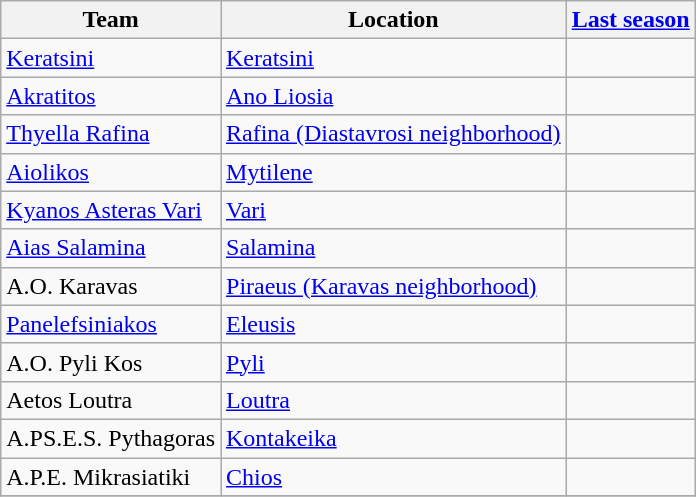<table class="wikitable sortable">
<tr>
<th>Team</th>
<th>Location</th>
<th><a href='#'>Last season</a></th>
</tr>
<tr>
<td><a href='#'>Keratsini</a></td>
<td><a href='#'>Keratsini</a></td>
<td></td>
</tr>
<tr>
<td><a href='#'>Akratitos</a></td>
<td><a href='#'>Ano Liosia</a></td>
<td></td>
</tr>
<tr>
<td><a href='#'>Thyella Rafina</a></td>
<td><a href='#'>Rafina (Diastavrosi neighborhood)</a></td>
<td></td>
</tr>
<tr>
<td><a href='#'>Aiolikos</a></td>
<td><a href='#'>Mytilene</a></td>
<td></td>
</tr>
<tr>
<td><a href='#'>Kyanos Asteras Vari</a></td>
<td><a href='#'>Vari</a></td>
<td></td>
</tr>
<tr>
<td><a href='#'>Aias Salamina</a></td>
<td><a href='#'>Salamina</a></td>
<td></td>
</tr>
<tr>
<td>A.O. Karavas</td>
<td><a href='#'>Piraeus (Karavas neighborhood)</a></td>
<td></td>
</tr>
<tr>
<td><a href='#'>Panelefsiniakos</a></td>
<td><a href='#'>Eleusis</a></td>
<td></td>
</tr>
<tr>
<td>A.O. Pyli Kos</td>
<td><a href='#'>Pyli</a></td>
<td></td>
</tr>
<tr>
<td>Aetos Loutra</td>
<td><a href='#'>Loutra</a></td>
<td></td>
</tr>
<tr>
<td>A.PS.E.S. Pythagoras</td>
<td><a href='#'>Kontakeika</a></td>
<td></td>
</tr>
<tr>
<td>A.P.E. Mikrasiatiki</td>
<td><a href='#'>Chios</a></td>
<td></td>
</tr>
<tr>
</tr>
</table>
